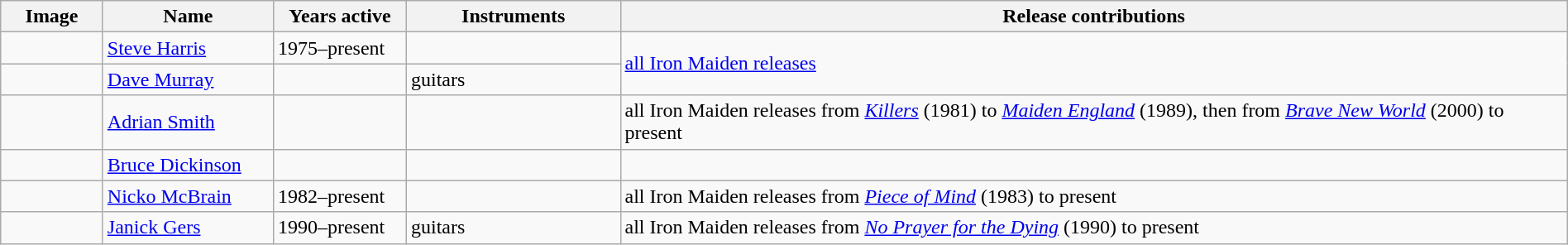<table class="wikitable" style="width:100%;">
<tr>
<th width="75">Image</th>
<th style="width:130px;">Name</th>
<th style="width:100px;">Years active</th>
<th style="width:165px;">Instruments</th>
<th>Release contributions</th>
</tr>
<tr>
<td></td>
<td><a href='#'>Steve Harris</a></td>
<td>1975–present</td>
<td></td>
<td rowspan="2"><a href='#'>all Iron Maiden releases</a></td>
</tr>
<tr>
<td></td>
<td><a href='#'>Dave Murray</a></td>
<td></td>
<td>guitars</td>
</tr>
<tr>
<td></td>
<td><a href='#'>Adrian Smith</a></td>
<td></td>
<td></td>
<td {{hlist>all Iron Maiden releases from <em><a href='#'>Killers</a></em> (1981) to <em><a href='#'>Maiden England</a></em> (1989), then from <em><a href='#'>Brave New World</a></em> (2000) to present</td>
</tr>
<tr>
<td></td>
<td><a href='#'>Bruce Dickinson</a></td>
<td></td>
<td></td>
<td></td>
</tr>
<tr>
<td></td>
<td><a href='#'>Nicko McBrain</a></td>
<td>1982–present </td>
<td></td>
<td>all Iron Maiden releases from <em><a href='#'>Piece of Mind</a></em> (1983) to present</td>
</tr>
<tr>
<td></td>
<td><a href='#'>Janick Gers</a></td>
<td>1990–present</td>
<td>guitars</td>
<td>all Iron Maiden releases from <em><a href='#'>No Prayer for the Dying</a></em> (1990) to present</td>
</tr>
</table>
